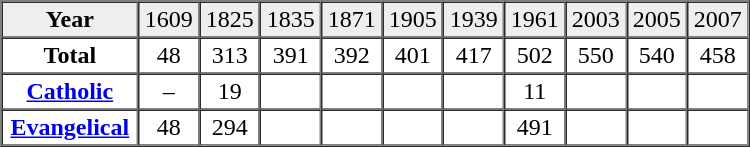<table border="1" cellpadding="2" cellspacing="0" width="500">
<tr bgcolor="#eeeeee" align="center">
<td><strong>Year</strong></td>
<td>1609</td>
<td>1825</td>
<td>1835</td>
<td>1871</td>
<td>1905</td>
<td>1939</td>
<td>1961</td>
<td>2003</td>
<td>2005</td>
<td>2007</td>
</tr>
<tr align="center">
<td><strong>Total</strong></td>
<td>48</td>
<td>313</td>
<td>391</td>
<td>392</td>
<td>401</td>
<td>417</td>
<td>502</td>
<td>550</td>
<td>540</td>
<td>458</td>
</tr>
<tr align="center">
<td><strong><a href='#'>Catholic</a></strong></td>
<td>–</td>
<td>19</td>
<td> </td>
<td> </td>
<td> </td>
<td> </td>
<td>11</td>
<td> </td>
<td> </td>
<td> </td>
</tr>
<tr align="center">
<td><strong><a href='#'>Evangelical</a></strong></td>
<td>48</td>
<td>294</td>
<td> </td>
<td> </td>
<td> </td>
<td> </td>
<td>491</td>
<td> </td>
<td> </td>
<td> </td>
</tr>
</table>
